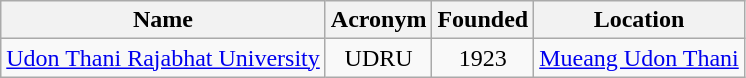<table class="wikitable" style="text-align:right; margin-right:60px">
<tr>
<th>Name</th>
<th>Acronym</th>
<th>Founded</th>
<th>Location</th>
</tr>
<tr>
<td align=left><a href='#'>Udon Thani Rajabhat University</a></td>
<td align=center>UDRU</td>
<td align=center>1923</td>
<td align=center><a href='#'>Mueang Udon Thani</a></td>
</tr>
</table>
